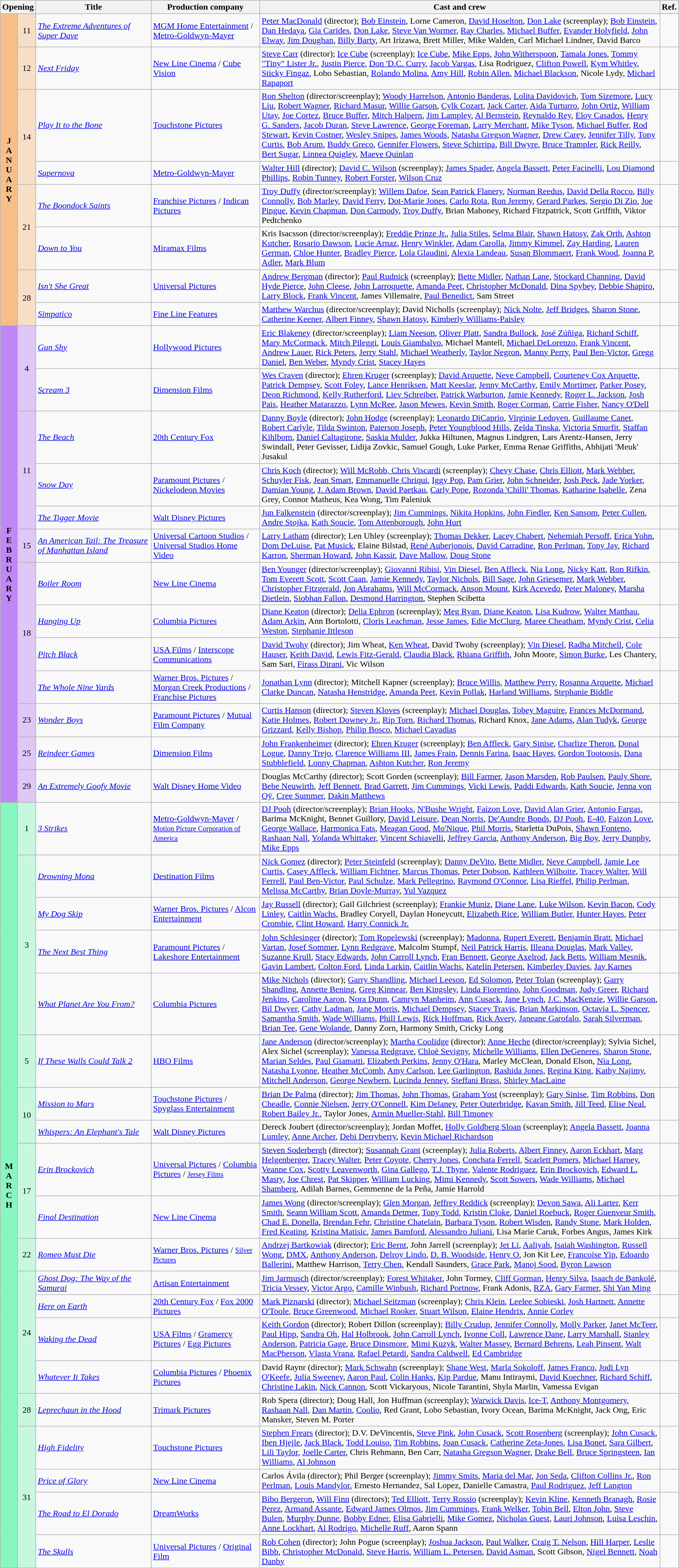<table class="wikitable sortable" style="width:100%">
<tr>
<th colspan="2">Opening</th>
<th style="width:17%">Title</th>
<th style="width:16%">Production company</th>
<th>Cast and crew</th>
<th class="unsortable">Ref.</th>
</tr>
<tr>
<th rowspan="8" style="text-align:center; background:#f7bf87"><strong>J<br>A<br>N<br>U<br>A<br>R<br>Y</strong></th>
<td style="text-align:center; background:#f7dfc7">11</td>
<td><em><a href='#'>The Extreme Adventures of Super Dave</a></em></td>
<td><a href='#'>MGM Home Entertainment</a> / <a href='#'>Metro-Goldwyn-Mayer</a></td>
<td><a href='#'>Peter MacDonald</a> (director); <a href='#'>Bob Einstein</a>, Lorne Cameron, <a href='#'>David Hoselton</a>, <a href='#'>Don Lake</a> (screenplay); <a href='#'>Bob Einstein</a>, <a href='#'>Dan Hedaya</a>, <a href='#'>Gia Carides</a>, <a href='#'>Don Lake</a>, <a href='#'>Steve Van Wormer</a>, <a href='#'>Ray Charles</a>, <a href='#'>Michael Buffer</a>, <a href='#'>Evander Holyfield</a>, <a href='#'>John Elway</a>, <a href='#'>Jim Doughan</a>, <a href='#'>Billy Barty</a>, Art Irizawa, Brett Miller, Mike Walden, Carl Michael Lindner, David Barco</td>
<td></td>
</tr>
<tr>
<td style="text-align:center; background:#f7dfc7">12</td>
<td><em><a href='#'>Next Friday</a></em></td>
<td><a href='#'>New Line Cinema</a> / <a href='#'>Cube Vision</a></td>
<td><a href='#'>Steve Carr</a> (director); <a href='#'>Ice Cube</a> (screenplay); <a href='#'>Ice Cube</a>, <a href='#'>Mike Epps</a>, <a href='#'>John Witherspoon</a>, <a href='#'>Tamala Jones</a>, <a href='#'>Tommy "Tiny" Lister Jr.</a>, <a href='#'>Justin Pierce</a>, <a href='#'>Don 'D.C. Curry</a>, <a href='#'>Jacob Vargas</a>, Lisa Rodriguez, <a href='#'>Clifton Powell</a>, <a href='#'>Kym Whitley</a>, <a href='#'>Sticky Fingaz</a>, Lobo Sebastian, <a href='#'>Rolando Molina</a>, <a href='#'>Amy Hill</a>, <a href='#'>Robin Allen</a>, <a href='#'>Michael Blackson</a>, Nicole Lydy, <a href='#'>Michael Rapaport</a></td>
<td></td>
</tr>
<tr>
<td rowspan="2" style="text-align:center; background:#f7dfc7">14</td>
<td><em><a href='#'>Play It to the Bone</a></em></td>
<td><a href='#'>Touchstone Pictures</a></td>
<td><a href='#'>Ron Shelton</a> (director/screenplay); <a href='#'>Woody Harrelson</a>, <a href='#'>Antonio Banderas</a>, <a href='#'>Lolita Davidovich</a>, <a href='#'>Tom Sizemore</a>, <a href='#'>Lucy Liu</a>, <a href='#'>Robert Wagner</a>, <a href='#'>Richard Masur</a>, <a href='#'>Willie Garson</a>, <a href='#'>Cylk Cozart</a>, <a href='#'>Jack Carter</a>, <a href='#'>Aida Turturro</a>, <a href='#'>John Ortiz</a>, <a href='#'>William Utay</a>, <a href='#'>Joe Cortez</a>, <a href='#'>Bruce Buffer</a>, <a href='#'>Mitch Halpern</a>, <a href='#'>Jim Lampley</a>, <a href='#'>Al Bernstein</a>, <a href='#'>Reynaldo Rey</a>, <a href='#'>Eloy Casados</a>, <a href='#'>Henry G. Sanders</a>, <a href='#'>Jacob Duran</a>, <a href='#'>Steve Lawrence</a>, <a href='#'>George Foreman</a>, <a href='#'>Larry Merchant</a>, <a href='#'>Mike Tyson</a>, <a href='#'>Michael Buffer</a>, <a href='#'>Rod Stewart</a>, <a href='#'>Kevin Costner</a>, <a href='#'>Wesley Snipes</a>, <a href='#'>James Woods</a>, <a href='#'>Natasha Gregson Wagner</a>, <a href='#'>Drew Carey</a>, <a href='#'>Jennifer Tilly</a>, <a href='#'>Tony Curtis</a>, <a href='#'>Bob Arum</a>, <a href='#'>Buddy Greco</a>, <a href='#'>Gennifer Flowers</a>, <a href='#'>Steve Schirripa</a>, <a href='#'>Bill Dwyre</a>, <a href='#'>Bruce Trampler</a>, <a href='#'>Rick Reilly</a>, <a href='#'>Bert Sugar</a>, <a href='#'>Linnea Quigley</a>, <a href='#'>Maeve Quinlan</a></td>
<td></td>
</tr>
<tr>
<td><em><a href='#'>Supernova</a></em></td>
<td><a href='#'>Metro-Goldwyn-Mayer</a></td>
<td><a href='#'>Walter Hill</a> (director); <a href='#'>David C. Wilson</a> (screenplay); <a href='#'>James Spader</a>, <a href='#'>Angela Bassett</a>, <a href='#'>Peter Facinelli</a>, <a href='#'>Lou Diamond Phillips</a>, <a href='#'>Robin Tunney</a>, <a href='#'>Robert Forster</a>, <a href='#'>Wilson Cruz</a></td>
<td></td>
</tr>
<tr>
<td rowspan="2" style="text-align:center; background:#f7dfc7">21</td>
<td><em><a href='#'>The Boondock Saints</a></em></td>
<td><a href='#'>Franchise Pictures</a> / <a href='#'>Indican Pictures</a></td>
<td><a href='#'>Troy Duffy</a> (director/screenplay); <a href='#'>Willem Dafoe</a>, <a href='#'>Sean Patrick Flanery</a>, <a href='#'>Norman Reedus</a>, <a href='#'>David Della Rocco</a>, <a href='#'>Billy Connolly</a>, <a href='#'>Bob Marley</a>, <a href='#'>David Ferry</a>, <a href='#'>Dot-Marie Jones</a>, <a href='#'>Carlo Rota</a>, <a href='#'>Ron Jeremy</a>, <a href='#'>Gerard Parkes</a>, <a href='#'>Sergio Di Zio</a>, <a href='#'>Joe Pingue</a>, <a href='#'>Kevin Chapman</a>, <a href='#'>Don Carmody</a>, <a href='#'>Troy Duffy</a>, Brian Mahoney, Richard Fitzpatrick, Scott Griffith, Viktor Pedtchenko</td>
<td></td>
</tr>
<tr>
<td><em><a href='#'>Down to You</a></em></td>
<td><a href='#'>Miramax Films</a></td>
<td>Kris Isacsson (director/screenplay); <a href='#'>Freddie Prinze Jr.</a>, <a href='#'>Julia Stiles</a>, <a href='#'>Selma Blair</a>, <a href='#'>Shawn Hatosy</a>, <a href='#'>Zak Orth</a>, <a href='#'>Ashton Kutcher</a>, <a href='#'>Rosario Dawson</a>, <a href='#'>Lucie Arnaz</a>, <a href='#'>Henry Winkler</a>, <a href='#'>Adam Carolla</a>, <a href='#'>Jimmy Kimmel</a>, <a href='#'>Zay Harding</a>, <a href='#'>Lauren German</a>, <a href='#'>Chloe Hunter</a>, <a href='#'>Bradley Pierce</a>, <a href='#'>Lola Glaudini</a>, <a href='#'>Alexia Landeau</a>, <a href='#'>Susan Blommaert</a>, <a href='#'>Frank Wood</a>, <a href='#'>Joanna P. Adler</a>, <a href='#'>Mark Blum</a></td>
<td></td>
</tr>
<tr>
<td rowspan="2" style="text-align:center; background:#f7dfc7">28</td>
<td><em><a href='#'>Isn't She Great</a></em></td>
<td><a href='#'>Universal Pictures</a></td>
<td><a href='#'>Andrew Bergman</a> (director); <a href='#'>Paul Rudnick</a> (screenplay); <a href='#'>Bette Midler</a>, <a href='#'>Nathan Lane</a>, <a href='#'>Stockard Channing</a>, <a href='#'>David Hyde Pierce</a>, <a href='#'>John Cleese</a>, <a href='#'>John Larroquette</a>, <a href='#'>Amanda Peet</a>, <a href='#'>Christopher McDonald</a>, <a href='#'>Dina Spybey</a>, <a href='#'>Debbie Shapiro</a>, <a href='#'>Larry Block</a>, <a href='#'>Frank Vincent</a>, James Villemaire, <a href='#'>Paul Benedict</a>, Sam Street</td>
<td></td>
</tr>
<tr>
<td><em><a href='#'>Simpatico</a></em></td>
<td><a href='#'>Fine Line Features</a></td>
<td><a href='#'>Matthew Warchus</a> (director/screenplay); David Nicholls (screenplay); <a href='#'>Nick Nolte</a>, <a href='#'>Jeff Bridges</a>, <a href='#'>Sharon Stone</a>, <a href='#'>Catherine Keener</a>, <a href='#'>Albert Finney</a>, <a href='#'>Shawn Hatosy</a>, <a href='#'>Kimberly Williams-Paisley</a></td>
<td></td>
</tr>
<tr>
<th rowspan="13" style="text-align:center; background:#bf87f7"><strong>F<br>E<br>B<br>R<br>U<br>A<br>R<br>Y</strong></th>
<td rowspan="2" style="text-align:center; background:#dfc7f7">4</td>
<td><em><a href='#'>Gun Shy</a></em></td>
<td><a href='#'>Hollywood Pictures</a></td>
<td><a href='#'>Eric Blakeney</a> (director/screenplay); <a href='#'>Liam Neeson</a>, <a href='#'>Oliver Platt</a>, <a href='#'>Sandra Bullock</a>, <a href='#'>José Zúñiga</a>, <a href='#'>Richard Schiff</a>, <a href='#'>Mary McCormack</a>, <a href='#'>Mitch Pileggi</a>, <a href='#'>Louis Giambalvo</a>, Michael Mantell, <a href='#'>Michael DeLorenzo</a>, <a href='#'>Frank Vincent</a>, <a href='#'>Andrew Lauer</a>, <a href='#'>Rick Peters</a>, <a href='#'>Jerry Stahl</a>, <a href='#'>Michael Weatherly</a>, <a href='#'>Taylor Negron</a>, <a href='#'>Manny Perry</a>, <a href='#'>Paul Ben-Victor</a>, <a href='#'>Gregg Daniel</a>, <a href='#'>Ben Weber</a>, <a href='#'>Myndy Crist</a>, <a href='#'>Stacey Hayes</a></td>
<td></td>
</tr>
<tr>
<td><em><a href='#'>Scream 3</a></em></td>
<td><a href='#'>Dimension Films</a></td>
<td><a href='#'>Wes Craven</a> (director); <a href='#'>Ehren Kruger</a> (screenplay); <a href='#'>David Arquette</a>, <a href='#'>Neve Campbell</a>, <a href='#'>Courteney Cox Arquette</a>, <a href='#'>Patrick Dempsey</a>, <a href='#'>Scott Foley</a>, <a href='#'>Lance Henriksen</a>, <a href='#'>Matt Keeslar</a>, <a href='#'>Jenny McCarthy</a>, <a href='#'>Emily Mortimer</a>, <a href='#'>Parker Posey</a>, <a href='#'>Deon Richmond</a>, <a href='#'>Kelly Rutherford</a>, <a href='#'>Liev Schreiber</a>, <a href='#'>Patrick Warburton</a>, <a href='#'>Jamie Kennedy</a>, <a href='#'>Roger L. Jackson</a>, <a href='#'>Josh Pais</a>, <a href='#'>Heather Matarazzo</a>, <a href='#'>Lynn McRee</a>, <a href='#'>Jason Mewes</a>, <a href='#'>Kevin Smith</a>, <a href='#'>Roger Corman</a>, <a href='#'>Carrie Fisher</a>, <a href='#'>Nancy O'Dell</a></td>
<td></td>
</tr>
<tr>
<td rowspan="3" style="text-align:center; background:#dfc7f7">11</td>
<td><em><a href='#'>The Beach</a></em></td>
<td><a href='#'>20th Century Fox</a></td>
<td><a href='#'>Danny Boyle</a> (director); <a href='#'>John Hodge</a> (screenplay); <a href='#'>Leonardo DiCaprio</a>, <a href='#'>Virginie Ledoyen</a>, <a href='#'>Guillaume Canet</a>, <a href='#'>Robert Carlyle</a>, <a href='#'>Tilda Swinton</a>, <a href='#'>Paterson Joseph</a>, <a href='#'>Peter Youngblood Hills</a>, <a href='#'>Zelda Tinska</a>, <a href='#'>Victoria Smurfit</a>, <a href='#'>Staffan Kihlbom</a>, <a href='#'>Daniel Caltagirone</a>, <a href='#'>Saskia Mulder</a>, Jukka Hiltunen, Magnus Lindgren, Lars Arentz-Hansen, Jerry Swindall, Peter Gevisser, Lidija Zovkic, Samuel Gough, Luke Parker, Emma Renae Griffiths, Abhijati 'Meuk' Jusakul</td>
<td></td>
</tr>
<tr>
<td><em><a href='#'>Snow Day</a></em></td>
<td><a href='#'>Paramount Pictures</a> / <a href='#'>Nickelodeon Movies</a></td>
<td><a href='#'>Chris Koch</a> (director); <a href='#'>Will McRobb, Chris Viscardi</a> (screenplay); <a href='#'>Chevy Chase</a>, <a href='#'>Chris Elliott</a>, <a href='#'>Mark Webber</a>, <a href='#'>Schuyler Fisk</a>, <a href='#'>Jean Smart</a>, <a href='#'>Emmanuelle Chriqui</a>, <a href='#'>Iggy Pop</a>, <a href='#'>Pam Grier</a>, <a href='#'>John Schneider</a>, <a href='#'>Josh Peck</a>, <a href='#'>Jade Yorker</a>, <a href='#'>Damian Young</a>, <a href='#'>J. Adam Brown</a>, <a href='#'>David Paetkau</a>, <a href='#'>Carly Pope</a>, <a href='#'>Rozonda 'Chilli' Thomas</a>, <a href='#'>Katharine Isabelle</a>, Zena Grey, Connor Matheus, Kea Wong, Tim Paleniuk</td>
<td></td>
</tr>
<tr>
<td><em><a href='#'>The Tigger Movie</a></em></td>
<td><a href='#'>Walt Disney Pictures</a></td>
<td><a href='#'>Jun Falkenstein</a> (director/screenplay); <a href='#'>Jim Cummings</a>, <a href='#'>Nikita Hopkins</a>, <a href='#'>John Fiedler</a>, <a href='#'>Ken Sansom</a>, <a href='#'>Peter Cullen</a>, <a href='#'>Andre Stojka</a>, <a href='#'>Kath Soucie</a>, <a href='#'>Tom Attenborough</a>, <a href='#'>John Hurt</a></td>
<td></td>
</tr>
<tr>
<td style="text-align:center; background:#dfc7f7">15</td>
<td><em><a href='#'>An American Tail: The Treasure of Manhattan Island</a></em></td>
<td><a href='#'>Universal Cartoon Studios</a> / <a href='#'>Universal Studios Home Video</a></td>
<td><a href='#'>Larry Latham</a> (director); Len Uhley (screenplay); <a href='#'>Thomas Dekker</a>, <a href='#'>Lacey Chabert</a>, <a href='#'>Nehemiah Persoff</a>, <a href='#'>Erica Yohn</a>, <a href='#'>Dom DeLuise</a>, <a href='#'>Pat Musick</a>, Elaine Bilstad, <a href='#'>René Auberjonois</a>, <a href='#'>David Carradine</a>, <a href='#'>Ron Perlman</a>, <a href='#'>Tony Jay</a>, <a href='#'>Richard Karron</a>, <a href='#'>Sherman Howard</a>, <a href='#'>John Kassir</a>, <a href='#'>Dave Mallow</a>, <a href='#'>Doug Stone</a></td>
<td></td>
</tr>
<tr>
<td rowspan="4" style="text-align:center; background:#dfc7f7">18</td>
<td><em><a href='#'>Boiler Room</a></em></td>
<td><a href='#'>New Line Cinema</a></td>
<td><a href='#'>Ben Younger</a> (director/screenplay); <a href='#'>Giovanni Ribisi</a>, <a href='#'>Vin Diesel</a>, <a href='#'>Ben Affleck</a>, <a href='#'>Nia Long</a>, <a href='#'>Nicky Katt</a>, <a href='#'>Ron Rifkin</a>, <a href='#'>Tom Everett Scott</a>, <a href='#'>Scott Caan</a>, <a href='#'>Jamie Kennedy</a>, <a href='#'>Taylor Nichols</a>, <a href='#'>Bill Sage</a>, <a href='#'>John Griesemer</a>, <a href='#'>Mark Webber</a>, <a href='#'>Christopher Fitzgerald</a>, <a href='#'>Jon Abrahams</a>, <a href='#'>Will McCormack</a>, <a href='#'>Anson Mount</a>, <a href='#'>Kirk Acevedo</a>, <a href='#'>Peter Maloney</a>, <a href='#'>Marsha Dietlein</a>, <a href='#'>Siobhan Fallon</a>, <a href='#'>Desmond Harrington</a>, Stephen Scibetta</td>
<td></td>
</tr>
<tr>
<td><em><a href='#'>Hanging Up</a></em></td>
<td><a href='#'>Columbia Pictures</a></td>
<td><a href='#'>Diane Keaton</a> (director); <a href='#'>Delia Ephron</a> (screenplay); <a href='#'>Meg Ryan</a>, <a href='#'>Diane Keaton</a>, <a href='#'>Lisa Kudrow</a>, <a href='#'>Walter Matthau</a>, <a href='#'>Adam Arkin</a>, Ann Bortolotti, <a href='#'>Cloris Leachman</a>, <a href='#'>Jesse James</a>, <a href='#'>Edie McClurg</a>, <a href='#'>Maree Cheatham</a>, <a href='#'>Myndy Crist</a>, <a href='#'>Celia Weston</a>, <a href='#'>Stephanie Ittleson</a></td>
<td></td>
</tr>
<tr>
<td><em><a href='#'>Pitch Black</a></em></td>
<td><a href='#'>USA Films</a> / <a href='#'>Interscope Communications</a></td>
<td><a href='#'>David Twohy</a> (director); Jim Wheat, <a href='#'>Ken Wheat</a>, David Twohy (screenplay); <a href='#'>Vin Diesel</a>, <a href='#'>Radha Mitchell</a>, <a href='#'>Cole Hauser</a>, <a href='#'>Keith David</a>, <a href='#'>Lewis Fitz-Gerald</a>, <a href='#'>Claudia Black</a>, <a href='#'>Rhiana Griffith</a>, John Moore, <a href='#'>Simon Burke</a>, Les Chantery, Sam Sari, <a href='#'>Firass Dirani</a>, Vic Wilson</td>
<td></td>
</tr>
<tr>
<td><em><a href='#'>The Whole Nine Yards</a></em></td>
<td><a href='#'>Warner Bros. Pictures</a> / <a href='#'>Morgan Creek Productions</a> / <a href='#'>Franchise Pictures</a></td>
<td><a href='#'>Jonathan Lynn</a> (director); Mitchell Kapner (screenplay); <a href='#'>Bruce Willis</a>, <a href='#'>Matthew Perry</a>, <a href='#'>Rosanna Arquette</a>, <a href='#'>Michael Clarke Duncan</a>, <a href='#'>Natasha Henstridge</a>, <a href='#'>Amanda Peet</a>, <a href='#'>Kevin Pollak</a>, <a href='#'>Harland Williams</a>, <a href='#'>Stephanie Biddle</a></td>
<td></td>
</tr>
<tr>
<td style="text-align:center; background:#dfc7f7">23</td>
<td><em><a href='#'>Wonder Boys</a></em></td>
<td><a href='#'>Paramount Pictures</a> / <a href='#'>Mutual Film Company</a></td>
<td><a href='#'>Curtis Hanson</a> (director); <a href='#'>Steven Kloves</a> (screenplay); <a href='#'>Michael Douglas</a>, <a href='#'>Tobey Maguire</a>, <a href='#'>Frances McDormand</a>, <a href='#'>Katie Holmes</a>, <a href='#'>Robert Downey Jr.</a>, <a href='#'>Rip Torn</a>, <a href='#'>Richard Thomas</a>, Richard Knox, <a href='#'>Jane Adams</a>, <a href='#'>Alan Tudyk</a>, <a href='#'>George Grizzard</a>, <a href='#'>Kelly Bishop</a>, <a href='#'>Philip Bosco</a>, <a href='#'>Michael Cavadias</a></td>
<td></td>
</tr>
<tr>
<td style="text-align:center; background:#dfc7f7">25</td>
<td><em><a href='#'>Reindeer Games</a></em></td>
<td><a href='#'>Dimension Films</a></td>
<td><a href='#'>John Frankenheimer</a> (director); <a href='#'>Ehren Kruger</a> (screenplay); <a href='#'>Ben Affleck</a>, <a href='#'>Gary Sinise</a>, <a href='#'>Charlize Theron</a>, <a href='#'>Donal Logue</a>, <a href='#'>Danny Trejo</a>, <a href='#'>Clarence Williams III</a>, <a href='#'>James Frain</a>, <a href='#'>Dennis Farina</a>, <a href='#'>Isaac Hayes</a>, <a href='#'>Gordon Tootoosis</a>, <a href='#'>Dana Stubblefield</a>, <a href='#'>Lonny Chapman</a>, <a href='#'>Ashton Kutcher</a>, <a href='#'>Ron Jeremy</a></td>
<td></td>
</tr>
<tr>
<td style="text-align:center; background:#dfc7f7">29</td>
<td><em><a href='#'>An Extremely Goofy Movie</a></em></td>
<td><a href='#'>Walt Disney Home Video</a></td>
<td>Douglas McCarthy (director); Scott Gorden (screenplay); <a href='#'>Bill Farmer</a>, <a href='#'>Jason Marsden</a>, <a href='#'>Rob Paulsen</a>, <a href='#'>Pauly Shore</a>, <a href='#'>Bebe Neuwirth</a>, <a href='#'>Jeff Bennett</a>, <a href='#'>Brad Garrett</a>, <a href='#'>Jim Cummings</a>, <a href='#'>Vicki Lewis</a>, <a href='#'>Paddi Edwards</a>, <a href='#'>Kath Soucie</a>, <a href='#'>Jenna von Oÿ</a>, <a href='#'>Cree Summer</a>, <a href='#'>Dakin Matthews</a></td>
<td></td>
</tr>
<tr>
<th rowspan="20" style="text-align:center; background:#87f7bf"><strong>M<br>A<br>R<br>C<br>H</strong></th>
<td style="text-align:center; background:#c7f7df">1</td>
<td><em><a href='#'>3 Strikes</a></em></td>
<td><a href='#'>Metro-Goldwyn-Mayer</a> / <small><a href='#'>Motion Picture Corporation of America</a></small></td>
<td><a href='#'>DJ Pooh</a> (director/screenplay); <a href='#'>Brian Hooks</a>, <a href='#'>N'Bushe Wright</a>, <a href='#'>Faizon Love</a>, <a href='#'>David Alan Grier</a>, <a href='#'>Antonio Fargas</a>, Barima McKnight, Bennet Guillory, <a href='#'>David Leisure</a>, <a href='#'>Dean Norris</a>, <a href='#'>De'Aundre Bonds</a>, <a href='#'>DJ Pooh</a>, <a href='#'>E-40</a>, <a href='#'>Faizon Love</a>, <a href='#'>George Wallace</a>, <a href='#'>Harmonica Fats</a>, <a href='#'>Meagan Good</a>, <a href='#'>Mo'Nique</a>, <a href='#'>Phil Morris</a>, Starletta DuPois, <a href='#'>Shawn Fonteno</a>, <a href='#'>Rashaan Nall</a>, <a href='#'>Yolanda Whittaker</a>, <a href='#'>Vincent Schiavelli</a>, <a href='#'>Jeffrey Garcia</a>, <a href='#'>Anthony Anderson</a>, <a href='#'>Big Boy</a>, <a href='#'>Jerry Dunphy</a>, <a href='#'>Mike Epps</a></td>
<td></td>
</tr>
<tr>
<td rowspan="4" style="text-align:center; background:#c7f7df">3</td>
<td><em><a href='#'>Drowning Mona</a></em></td>
<td><a href='#'>Destination Films</a></td>
<td><a href='#'>Nick Gomez</a> (director); <a href='#'>Peter Steinfeld</a> (screenplay); <a href='#'>Danny DeVito</a>, <a href='#'>Bette Midler</a>, <a href='#'>Neve Campbell</a>, <a href='#'>Jamie Lee Curtis</a>, <a href='#'>Casey Affleck</a>, <a href='#'>William Fichtner</a>, <a href='#'>Marcus Thomas</a>, <a href='#'>Peter Dobson</a>, <a href='#'>Kathleen Wilhoite</a>, <a href='#'>Tracey Walter</a>, <a href='#'>Will Ferrell</a>, <a href='#'>Paul Ben-Victor</a>, <a href='#'>Paul Schulze</a>, <a href='#'>Mark Pellegrino</a>, <a href='#'>Raymond O'Connor</a>, <a href='#'>Lisa Rieffel</a>, <a href='#'>Philip Perlman</a>, <a href='#'>Melissa McCarthy</a>, <a href='#'>Brian Doyle-Murray</a>, <a href='#'>Yul Vazquez</a></td>
<td></td>
</tr>
<tr>
<td><em><a href='#'>My Dog Skip</a></em></td>
<td><a href='#'>Warner Bros. Pictures</a> / <a href='#'>Alcon Entertainment</a></td>
<td><a href='#'>Jay Russell</a> (director); Gail Gilchriest (screenplay); <a href='#'>Frankie Muniz</a>, <a href='#'>Diane Lane</a>, <a href='#'>Luke Wilson</a>, <a href='#'>Kevin Bacon</a>, <a href='#'>Cody Linley</a>, <a href='#'>Caitlin Wachs</a>, Bradley Coryell, Daylan Honeycutt, <a href='#'>Elizabeth Rice</a>, <a href='#'>William Butler</a>, <a href='#'>Hunter Hayes</a>, <a href='#'>Peter Crombie</a>, <a href='#'>Clint Howard</a>, <a href='#'>Harry Connick Jr.</a></td>
<td></td>
</tr>
<tr>
<td><em><a href='#'>The Next Best Thing</a></em></td>
<td><a href='#'>Paramount Pictures</a> / <a href='#'>Lakeshore Entertainment</a></td>
<td><a href='#'>John Schlesinger</a> (director); <a href='#'>Tom Ropelewski</a> (screenplay); <a href='#'>Madonna</a>, <a href='#'>Rupert Everett</a>, <a href='#'>Benjamin Bratt</a>, <a href='#'>Michael Vartan</a>, <a href='#'>Josef Sommer</a>, <a href='#'>Lynn Redgrave</a>, Malcolm Stumpf, <a href='#'>Neil Patrick Harris</a>, <a href='#'>Illeana Douglas</a>, <a href='#'>Mark Valley</a>, <a href='#'>Suzanne Krull</a>, <a href='#'>Stacy Edwards</a>, <a href='#'>John Carroll Lynch</a>, <a href='#'>Fran Bennett</a>, <a href='#'>George Axelrod</a>, <a href='#'>Jack Betts</a>, <a href='#'>William Mesnik</a>, <a href='#'>Gavin Lambert</a>, <a href='#'>Colton Ford</a>, <a href='#'>Linda Larkin</a>, <a href='#'>Caitlin Wachs</a>, <a href='#'>Katelin Petersen</a>, <a href='#'>Kimberley Davies</a>, <a href='#'>Jay Karnes</a></td>
<td></td>
</tr>
<tr>
<td><em><a href='#'>What Planet Are You From?</a></em></td>
<td><a href='#'>Columbia Pictures</a></td>
<td><a href='#'>Mike Nichols</a> (director); <a href='#'>Garry Shandling</a>, <a href='#'>Michael Leeson</a>, <a href='#'>Ed Solomon</a>, <a href='#'>Peter Tolan</a> (screenplay); <a href='#'>Garry Shandling</a>, <a href='#'>Annette Bening</a>, <a href='#'>Greg Kinnear</a>, <a href='#'>Ben Kingsley</a>, <a href='#'>Linda Fiorentino</a>, <a href='#'>John Goodman</a>, <a href='#'>Judy Greer</a>, <a href='#'>Richard Jenkins</a>, <a href='#'>Caroline Aaron</a>, <a href='#'>Nora Dunn</a>, <a href='#'>Camryn Manheim</a>, <a href='#'>Ann Cusack</a>, <a href='#'>Jane Lynch</a>, <a href='#'>J.C. MacKenzie</a>, <a href='#'>Willie Garson</a>, <a href='#'>Bil Dwyer</a>, <a href='#'>Cathy Ladman</a>, <a href='#'>Jane Morris</a>, <a href='#'>Michael Dempsey</a>, <a href='#'>Stacey Travis</a>, <a href='#'>Brian Markinson</a>, <a href='#'>Octavia L. Spencer</a>, <a href='#'>Samantha Smith</a>, <a href='#'>Wade Williams</a>, <a href='#'>Phill Lewis</a>, <a href='#'>Rick Hoffman</a>, <a href='#'>Rick Avery</a>, <a href='#'>Janeane Garofalo</a>, <a href='#'>Sarah Silverman</a>, <a href='#'>Brian Tee</a>, <a href='#'>Gene Wolande</a>, Danny Zorn, Harmony Smith, Cricky Long</td>
<td></td>
</tr>
<tr>
<td style="text-align:center; background:#c7f7df">5</td>
<td><em><a href='#'>If These Walls Could Talk 2</a></em></td>
<td><a href='#'>HBO Films</a></td>
<td><a href='#'>Jane Anderson</a> (director/screenplay); <a href='#'>Martha Coolidge</a> (director); <a href='#'>Anne Heche</a> (director/screenplay); Sylvia Sichel, Alex Sichel (screenplay); <a href='#'>Vanessa Redgrave</a>, <a href='#'>Chloë Sevigny</a>, <a href='#'>Michelle Williams</a>, <a href='#'>Ellen DeGeneres</a>, <a href='#'>Sharon Stone</a>, <a href='#'>Marian Seldes</a>, <a href='#'>Paul Giamatti</a>, <a href='#'>Elizabeth Perkins</a>, <a href='#'>Jenny O'Hara</a>, Marley McClean, Donald Elson, <a href='#'>Nia Long</a>, <a href='#'>Natasha Lyonne</a>, <a href='#'>Heather McComb</a>, <a href='#'>Amy Carlson</a>, <a href='#'>Lee Garlington</a>, <a href='#'>Rashida Jones</a>, <a href='#'>Regina King</a>, <a href='#'>Kathy Najimy</a>, <a href='#'>Mitchell Anderson</a>, <a href='#'>George Newbern</a>, <a href='#'>Lucinda Jenney</a>, <a href='#'>Steffani Brass</a>, <a href='#'>Shirley MacLaine</a></td>
<td></td>
</tr>
<tr>
<td rowspan="2" style="text-align:center; background:#c7f7df">10</td>
<td><em><a href='#'>Mission to Mars</a></em></td>
<td><a href='#'>Touchstone Pictures</a>  / <a href='#'>Spyglass Entertainment</a></td>
<td><a href='#'>Brian De Palma</a> (director); <a href='#'>Jim Thomas</a>, <a href='#'>John Thomas</a>, <a href='#'>Graham Yost</a> (screenplay); <a href='#'>Gary Sinise</a>, <a href='#'>Tim Robbins</a>, <a href='#'>Don Cheadle</a>, <a href='#'>Connie Nielsen</a>, <a href='#'>Jerry O'Connell</a>, <a href='#'>Kim Delaney</a>, <a href='#'>Peter Outerbridge</a>, <a href='#'>Kavan Smith</a>, <a href='#'>Jill Teed</a>, <a href='#'>Elise Neal</a>, <a href='#'>Robert Bailey Jr.</a>, Taylor Jones, <a href='#'>Armin Mueller-Stahl</a>, <a href='#'>Bill Timoney</a></td>
<td></td>
</tr>
<tr>
<td><em><a href='#'>Whispers: An Elephant's Tale</a></em></td>
<td><a href='#'>Walt Disney Pictures</a></td>
<td>Dereck Joubert (director/screenplay); Jordan Moffet, <a href='#'>Holly Goldberg Sloan</a> (screenplay); <a href='#'>Angela Bassett</a>, <a href='#'>Joanna Lumley</a>, <a href='#'>Anne Archer</a>, <a href='#'>Debi Derryberry</a>, <a href='#'>Kevin Michael Richardson</a></td>
<td></td>
</tr>
<tr>
<td rowspan="2" style="text-align:center; background:#c7f7df">17</td>
<td><em><a href='#'>Erin Brockovich</a></em></td>
<td><a href='#'>Universal Pictures</a> / <a href='#'>Columbia Pictures</a> / <small><a href='#'>Jersey Films</a></small></td>
<td><a href='#'>Steven Soderbergh</a> (director); <a href='#'>Susannah Grant</a> (screenplay); <a href='#'>Julia Roberts</a>, <a href='#'>Albert Finney</a>, <a href='#'>Aaron Eckhart</a>, <a href='#'>Marg Helgenberger</a>, <a href='#'>Tracey Walter</a>, <a href='#'>Peter Coyote</a>, <a href='#'>Cherry Jones</a>, <a href='#'>Conchata Ferrell</a>, <a href='#'>Scarlett Pomers</a>, <a href='#'>Michael Harney</a>, <a href='#'>Veanne Cox</a>, <a href='#'>Scotty Leavenworth</a>, <a href='#'>Gina Gallego</a>, <a href='#'>T.J. Thyne</a>, <a href='#'>Valente Rodriguez</a>, <a href='#'>Erin Brockovich</a>, <a href='#'>Edward L. Masry</a>, <a href='#'>Joe Chrest</a>, <a href='#'>Pat Skipper</a>, <a href='#'>William Lucking</a>, <a href='#'>Mimi Kennedy</a>, <a href='#'>Scott Sowers</a>, <a href='#'>Wade Williams</a>, <a href='#'>Michael Shamberg</a>, Adilah Barnes, Gemmenne de la Peña, Jamie Harrold</td>
<td></td>
</tr>
<tr>
<td><em><a href='#'>Final Destination</a></em></td>
<td><a href='#'>New Line Cinema</a></td>
<td><a href='#'>James Wong</a> (director/screenplay); <a href='#'>Glen Morgan</a>, <a href='#'>Jeffrey Reddick</a> (screenplay); <a href='#'>Devon Sawa</a>, <a href='#'>Ali Larter</a>, <a href='#'>Kerr Smith</a>, <a href='#'>Seann William Scott</a>, <a href='#'>Amanda Detmer</a>, <a href='#'>Tony Todd</a>, <a href='#'>Kristin Cloke</a>, <a href='#'>Daniel Roebuck</a>, <a href='#'>Roger Guenveur Smith</a>, <a href='#'>Chad E. Donella</a>, <a href='#'>Brendan Fehr</a>, <a href='#'>Christine Chatelain</a>, <a href='#'>Barbara Tyson</a>, <a href='#'>Robert Wisden</a>, <a href='#'>Randy Stone</a>, <a href='#'>Mark Holden</a>, <a href='#'>Fred Keating</a>, <a href='#'>Kristina Matisic</a>, <a href='#'>James Bamford</a>, <a href='#'>Alessandro Juliani</a>, Lisa Marie Caruk, Forbes Angus, James Kirk</td>
<td></td>
</tr>
<tr>
<td style="text-align:center; background:#c7f7df">22</td>
<td><em><a href='#'>Romeo Must Die</a></em></td>
<td><a href='#'>Warner Bros. Pictures</a> / <small><a href='#'>Silver Pictures</a></small></td>
<td><a href='#'>Andrzej Bartkowiak</a> (director); <a href='#'>Eric Bernt</a>, John Jarrell (screenplay); <a href='#'>Jet Li</a>, <a href='#'>Aaliyah</a>, <a href='#'>Isaiah Washington</a>, <a href='#'>Russell Wong</a>, <a href='#'>DMX</a>, <a href='#'>Anthony Anderson</a>, <a href='#'>Delroy Lindo</a>, <a href='#'>D. B. Woodside</a>, <a href='#'>Henry O</a>, Jon Kit Lee, <a href='#'>Francoise Yip</a>, <a href='#'>Edoardo Ballerini</a>, Matthew Harrison, <a href='#'>Terry Chen</a>, Kendall Saunders, <a href='#'>Grace Park</a>, <a href='#'>Manoj Sood</a>, <a href='#'>Byron Lawson</a></td>
<td></td>
</tr>
<tr>
<td rowspan="4" style="text-align:center; background:#c7f7df">24</td>
<td><em><a href='#'>Ghost Dog: The Way of the Samurai</a></em></td>
<td><a href='#'>Artisan Entertainment</a></td>
<td><a href='#'>Jim Jarmusch</a> (director/screenplay); <a href='#'>Forest Whitaker</a>, John Tormey, <a href='#'>Cliff Gorman</a>, <a href='#'>Henry Silva</a>, <a href='#'>Isaach de Bankolé</a>, <a href='#'>Tricia Vessey</a>, <a href='#'>Victor Argo</a>, <a href='#'>Camille Winbush</a>, <a href='#'>Richard Portnow</a>, Frank Adonis, <a href='#'>RZA</a>, <a href='#'>Gary Farmer</a>, <a href='#'>Shi Yan Ming</a></td>
<td></td>
</tr>
<tr>
<td><em><a href='#'>Here on Earth</a></em></td>
<td><a href='#'>20th Century Fox</a> / <a href='#'>Fox 2000 Pictures</a></td>
<td><a href='#'>Mark Piznarski</a> (director); <a href='#'>Michael Seitzman</a> (screenplay); <a href='#'>Chris Klein</a>, <a href='#'>Leelee Sobieski</a>, <a href='#'>Josh Hartnett</a>, <a href='#'>Annette O'Toole</a>, <a href='#'>Bruce Greenwood</a>, <a href='#'>Michael Rooker</a>, <a href='#'>Stuart Wilson</a>, <a href='#'>Elaine Hendrix</a>, <a href='#'>Annie Corley</a></td>
<td></td>
</tr>
<tr>
<td><em><a href='#'>Waking the Dead</a></em></td>
<td><a href='#'>USA Films</a> / <a href='#'>Gramercy Pictures</a> / <a href='#'>Egg Pictures</a></td>
<td><a href='#'>Keith Gordon</a> (director); Robert Dillon (screenplay); <a href='#'>Billy Crudup</a>, <a href='#'>Jennifer Connolly</a>, <a href='#'>Molly Parker</a>, <a href='#'>Janet McTeer</a>, <a href='#'>Paul Hipp</a>, <a href='#'>Sandra Oh</a>, <a href='#'>Hal Holbrook</a>, <a href='#'>John Carroll Lynch</a>, <a href='#'>Ivonne Coll</a>, <a href='#'>Lawrence Dane</a>, <a href='#'>Larry Marshall</a>, <a href='#'>Stanley Anderson</a>, <a href='#'>Patricia Gage</a>, <a href='#'>Bruce Dinsmore</a>, <a href='#'>Mimi Kuzyk</a>, <a href='#'>Walter Massey</a>, <a href='#'>Bernard Behrens</a>, <a href='#'>Leah Pinsent</a>, <a href='#'>Walt MacPherson</a>, <a href='#'>Vlasta Vrana</a>, <a href='#'>Rafael Petardi</a>, <a href='#'>Sandra Caldwell</a>, <a href='#'>Ed Cambridge</a></td>
<td></td>
</tr>
<tr>
<td><em><a href='#'>Whatever It Takes</a></em></td>
<td><a href='#'>Columbia Pictures</a> / <a href='#'>Phoenix Pictures</a></td>
<td>David Raynr (director); <a href='#'>Mark Schwahn</a> (screenplay); <a href='#'>Shane West</a>, <a href='#'>Marla Sokoloff</a>, <a href='#'>James Franco</a>, <a href='#'>Jodi Lyn O'Keefe</a>, <a href='#'>Julia Sweeney</a>, <a href='#'>Aaron Paul</a>, <a href='#'>Colin Hanks</a>, <a href='#'>Kip Pardue</a>, Manu Intiraymi, <a href='#'>David Koechner</a>, <a href='#'>Richard Schiff</a>, <a href='#'>Christine Lakin</a>, <a href='#'>Nick Cannon</a>, Scott Vickaryous, Nicole Tarantini, Shyla Marlin, Vamessa Evigan</td>
<td></td>
</tr>
<tr>
<td style="text-align:center; background:#c7f7df">28</td>
<td><em><a href='#'>Leprechaun in the Hood</a></em></td>
<td><a href='#'>Trimark Pictures</a></td>
<td>Rob Spera (director); Doug Hall, Jon Huffman (screenplay); <a href='#'>Warwick Davis</a>, <a href='#'>Ice-T</a>, <a href='#'>Anthony Montgomery</a>, <a href='#'>Rashaan Nall</a>, <a href='#'>Dan Martin</a>, <a href='#'>Coolio</a>, Red Grant, Lobo Sebastian, Ivory Ocean, Barima McKnight, Jack Ong, Eric Mansker, Steven M. Porter</td>
<td></td>
</tr>
<tr>
<td rowspan="4" style="text-align:center; background:#c7f7df">31</td>
<td><em><a href='#'>High Fidelity</a></em></td>
<td><a href='#'>Touchstone Pictures</a></td>
<td><a href='#'>Stephen Frears</a> (director); D.V. DeVincentis, <a href='#'>Steve Pink</a>, <a href='#'>John Cusack</a>, <a href='#'>Scott Rosenberg</a> (screenplay); <a href='#'>John Cusack</a>, <a href='#'>Iben Hjejle</a>, <a href='#'>Jack Black</a>, <a href='#'>Todd Louiso</a>, <a href='#'>Tim Robbins</a>, <a href='#'>Joan Cusack</a>, <a href='#'>Catherine Zeta-Jones</a>, <a href='#'>Lisa Bonet</a>, <a href='#'>Sara Gilbert</a>, <a href='#'>Lili Taylor</a>, <a href='#'>Joelle Carter</a>, Chris Rehmann, Ben Carr, <a href='#'>Natasha Gregson Wagner</a>, <a href='#'>Drake Bell</a>, <a href='#'>Bruce Springsteen</a>, <a href='#'>Ian Williams</a>, <a href='#'>Al Johnson</a></td>
<td></td>
</tr>
<tr>
<td><em><a href='#'>Price of Glory</a></em></td>
<td><a href='#'>New Line Cinema</a></td>
<td>Carlos Ávila (director); Phil Berger (screenplay); <a href='#'>Jimmy Smits</a>, <a href='#'>Maria del Mar</a>, <a href='#'>Jon Seda</a>, <a href='#'>Clifton Collins Jr.</a>, <a href='#'>Ron Perlman</a>, <a href='#'>Louis Mandylor</a>, Ernesto Hernandez, Sal Lopez, Danielle Camastra, <a href='#'>Paul Rodriguez</a>, <a href='#'>Jeff Langton</a></td>
<td></td>
</tr>
<tr>
<td><em><a href='#'>The Road to El Dorado</a></em></td>
<td><a href='#'>DreamWorks</a></td>
<td><a href='#'>Bibo Bergeron</a>, <a href='#'>Will Finn</a> (directors); <a href='#'>Ted Elliott</a>, <a href='#'>Terry Rossio</a> (screenplay); <a href='#'>Kevin Kline</a>, <a href='#'>Kenneth Branagh</a>, <a href='#'>Rosie Perez</a>, <a href='#'>Armand Assante</a>, <a href='#'>Edward James Olmos</a>, <a href='#'>Jim Cummings</a>, <a href='#'>Frank Welker</a>, <a href='#'>Tobin Bell</a>, <a href='#'>Elton John</a>, <a href='#'>Steve Bulen</a>, <a href='#'>Murphy Dunne</a>, <a href='#'>Bobby Edner</a>, <a href='#'>Elisa Gabrielli</a>, <a href='#'>Mike Gomez</a>, <a href='#'>Nicholas Guest</a>, <a href='#'>Lauri Johnson</a>, <a href='#'>Luisa Leschin</a>, <a href='#'>Anne Lockhart</a>, <a href='#'>Al Rodrigo</a>, <a href='#'>Michelle Ruff</a>, Aaron Spann</td>
<td></td>
</tr>
<tr>
<td><em><a href='#'>The Skulls</a></em></td>
<td><a href='#'>Universal Pictures</a> / <a href='#'>Original Film</a></td>
<td><a href='#'>Rob Cohen</a> (director); John Pogue (screenplay); <a href='#'>Joshua Jackson</a>, <a href='#'>Paul Walker</a>, <a href='#'>Craig T. Nelson</a>, <a href='#'>Hill Harper</a>, <a href='#'>Leslie Bibb</a>, <a href='#'>Christopher McDonald</a>, <a href='#'>Steve Harris</a>, <a href='#'>William L. Petersen</a>, <a href='#'>David Asman</a>, Scott Gibson, <a href='#'>Nigel Bennett</a>, <a href='#'>Noah Danby</a></td>
<td></td>
</tr>
</table>
